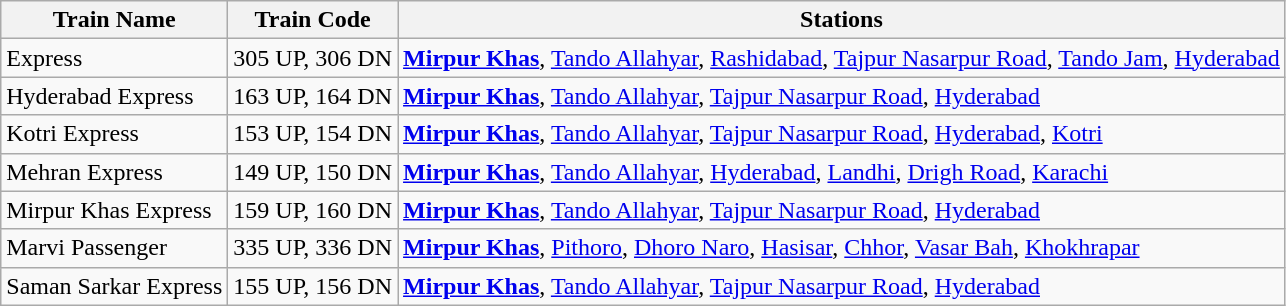<table class="wikitable" style="text-align:left">
<tr>
<th>Train Name</th>
<th>Train Code</th>
<th>Stations</th>
</tr>
<tr>
<td>Express</td>
<td>305 UP, 306 DN</td>
<td><strong><a href='#'>Mirpur Khas</a></strong>, <a href='#'>Tando Allahyar</a>, <a href='#'>Rashidabad</a>, <a href='#'>Tajpur Nasarpur Road</a>, <a href='#'>Tando Jam</a>, <a href='#'>Hyderabad</a></td>
</tr>
<tr>
<td>Hyderabad Express</td>
<td>163 UP, 164 DN</td>
<td><strong><a href='#'>Mirpur Khas</a></strong>, <a href='#'>Tando Allahyar</a>, <a href='#'>Tajpur Nasarpur Road</a>, <a href='#'>Hyderabad</a></td>
</tr>
<tr>
<td>Kotri Express</td>
<td>153 UP, 154 DN</td>
<td><strong><a href='#'>Mirpur Khas</a></strong>, <a href='#'>Tando Allahyar</a>, <a href='#'>Tajpur Nasarpur Road</a>, <a href='#'>Hyderabad</a>, <a href='#'>Kotri</a></td>
</tr>
<tr>
<td>Mehran Express</td>
<td>149 UP, 150 DN</td>
<td><strong><a href='#'>Mirpur Khas</a></strong>, <a href='#'>Tando Allahyar</a>,   <a href='#'>Hyderabad</a>, <a href='#'>Landhi</a>, <a href='#'>Drigh Road</a>, <a href='#'>Karachi</a></td>
</tr>
<tr>
<td>Mirpur Khas Express</td>
<td>159 UP, 160 DN</td>
<td><strong><a href='#'>Mirpur Khas</a></strong>, <a href='#'>Tando Allahyar</a>, <a href='#'>Tajpur Nasarpur Road</a>, <a href='#'>Hyderabad</a></td>
</tr>
<tr>
<td>Marvi Passenger</td>
<td>335 UP, 336 DN</td>
<td><strong><a href='#'>Mirpur Khas</a></strong>, <a href='#'>Pithoro</a>, <a href='#'>Dhoro Naro</a>, <a href='#'>Hasisar</a>, <a href='#'>Chhor</a>, <a href='#'>Vasar Bah</a>, <a href='#'>Khokhrapar</a></td>
</tr>
<tr>
<td>Saman Sarkar Express</td>
<td>155 UP, 156 DN</td>
<td><strong><a href='#'>Mirpur Khas</a></strong>, <a href='#'>Tando Allahyar</a>, <a href='#'>Tajpur Nasarpur Road</a>, <a href='#'>Hyderabad</a></td>
</tr>
</table>
